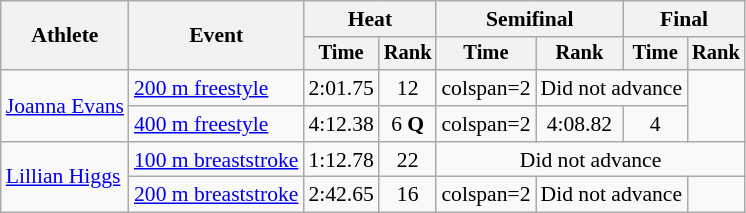<table class=wikitable style=font-size:90%>
<tr>
<th rowspan=2>Athlete</th>
<th rowspan=2>Event</th>
<th colspan=2>Heat</th>
<th colspan=2>Semifinal</th>
<th colspan=2>Final</th>
</tr>
<tr style=font-size:95%>
<th>Time</th>
<th>Rank</th>
<th>Time</th>
<th>Rank</th>
<th>Time</th>
<th>Rank</th>
</tr>
<tr align=center>
<td align=left rowspan=2><a href='#'>Joanna Evans</a></td>
<td align=left><a href='#'>200 m freestyle</a></td>
<td>2:01.75</td>
<td>12</td>
<td>colspan=2 </td>
<td colspan=2>Did not advance</td>
</tr>
<tr align=center>
<td align=left><a href='#'>400 m freestyle</a></td>
<td>4:12.38</td>
<td>6 <strong>Q</strong></td>
<td>colspan=2 </td>
<td>4:08.82</td>
<td>4</td>
</tr>
<tr align=center>
<td align=left rowspan=2><a href='#'>Lillian Higgs</a></td>
<td align=left><a href='#'>100 m breaststroke</a></td>
<td>1:12.78</td>
<td>22</td>
<td colspan=4>Did not advance</td>
</tr>
<tr align=center>
<td align=left><a href='#'>200 m breaststroke</a></td>
<td>2:42.65</td>
<td>16</td>
<td>colspan=2 </td>
<td colspan=2>Did not advance</td>
</tr>
</table>
